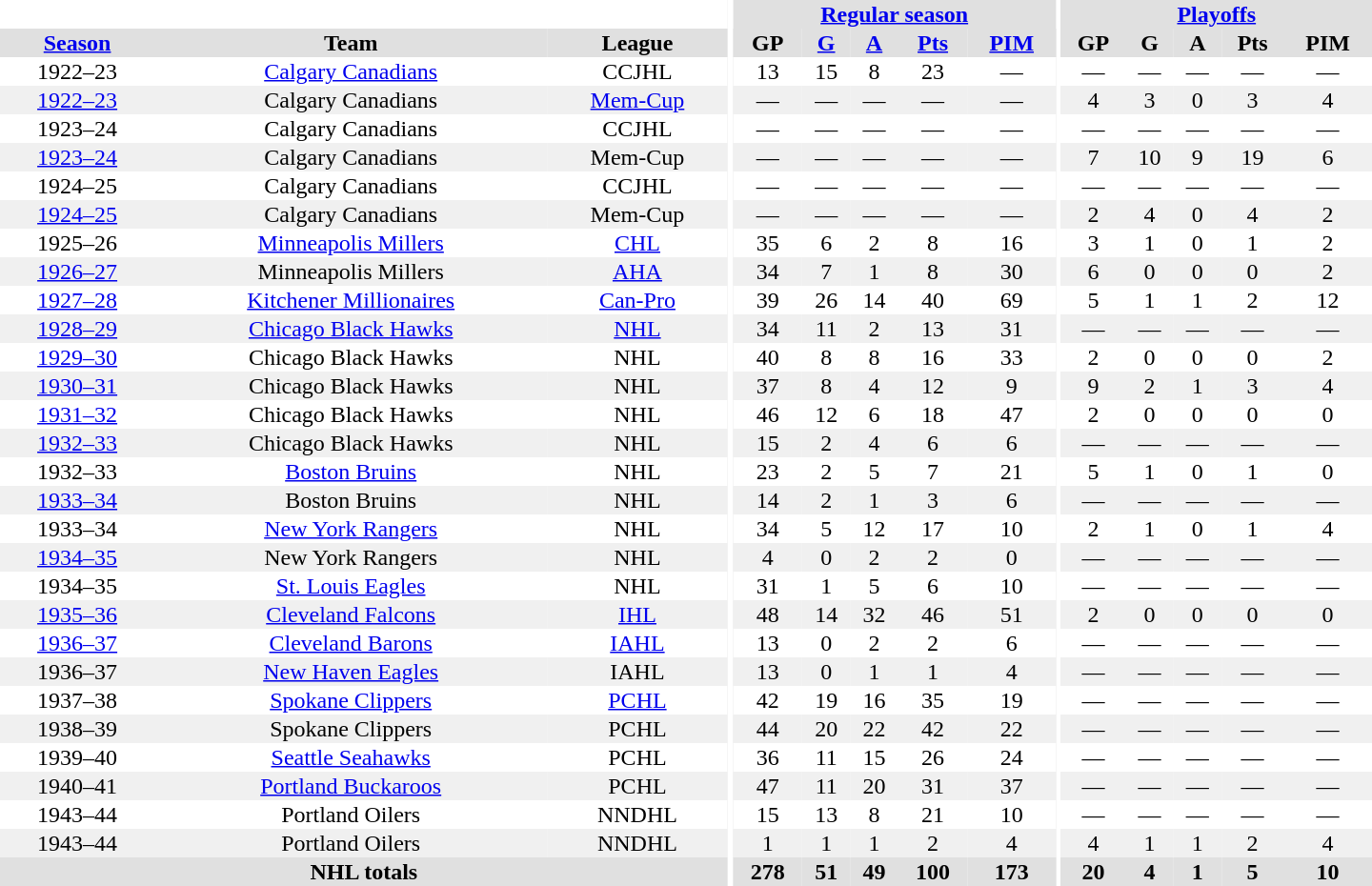<table border="0" cellpadding="1" cellspacing="0" style="text-align:center; width:60em">
<tr bgcolor="#e0e0e0">
<th colspan="3" bgcolor="#ffffff"></th>
<th rowspan="100" bgcolor="#ffffff"></th>
<th colspan="5"><a href='#'>Regular season</a></th>
<th rowspan="100" bgcolor="#ffffff"></th>
<th colspan="5"><a href='#'>Playoffs</a></th>
</tr>
<tr bgcolor="#e0e0e0">
<th><a href='#'>Season</a></th>
<th>Team</th>
<th>League</th>
<th>GP</th>
<th><a href='#'>G</a></th>
<th><a href='#'>A</a></th>
<th><a href='#'>Pts</a></th>
<th><a href='#'>PIM</a></th>
<th>GP</th>
<th>G</th>
<th>A</th>
<th>Pts</th>
<th>PIM</th>
</tr>
<tr>
<td>1922–23</td>
<td><a href='#'>Calgary Canadians</a></td>
<td>CCJHL</td>
<td>13</td>
<td>15</td>
<td>8</td>
<td>23</td>
<td>—</td>
<td>—</td>
<td>—</td>
<td>—</td>
<td>—</td>
<td>—</td>
</tr>
<tr bgcolor="#f0f0f0">
<td><a href='#'>1922–23</a></td>
<td>Calgary Canadians</td>
<td><a href='#'>Mem-Cup</a></td>
<td>—</td>
<td>—</td>
<td>—</td>
<td>—</td>
<td>—</td>
<td>4</td>
<td>3</td>
<td>0</td>
<td>3</td>
<td>4</td>
</tr>
<tr>
<td>1923–24</td>
<td>Calgary Canadians</td>
<td>CCJHL</td>
<td>—</td>
<td>—</td>
<td>—</td>
<td>—</td>
<td>—</td>
<td>—</td>
<td>—</td>
<td>—</td>
<td>—</td>
<td>—</td>
</tr>
<tr bgcolor="#f0f0f0">
<td><a href='#'>1923–24</a></td>
<td>Calgary Canadians</td>
<td>Mem-Cup</td>
<td>—</td>
<td>—</td>
<td>—</td>
<td>—</td>
<td>—</td>
<td>7</td>
<td>10</td>
<td>9</td>
<td>19</td>
<td>6</td>
</tr>
<tr>
<td>1924–25</td>
<td>Calgary Canadians</td>
<td>CCJHL</td>
<td>—</td>
<td>—</td>
<td>—</td>
<td>—</td>
<td>—</td>
<td>—</td>
<td>—</td>
<td>—</td>
<td>—</td>
<td>—</td>
</tr>
<tr bgcolor="#f0f0f0">
<td><a href='#'>1924–25</a></td>
<td>Calgary Canadians</td>
<td>Mem-Cup</td>
<td>—</td>
<td>—</td>
<td>—</td>
<td>—</td>
<td>—</td>
<td>2</td>
<td>4</td>
<td>0</td>
<td>4</td>
<td>2</td>
</tr>
<tr>
<td>1925–26</td>
<td><a href='#'>Minneapolis Millers</a></td>
<td><a href='#'>CHL</a></td>
<td>35</td>
<td>6</td>
<td>2</td>
<td>8</td>
<td>16</td>
<td>3</td>
<td>1</td>
<td>0</td>
<td>1</td>
<td>2</td>
</tr>
<tr bgcolor="#f0f0f0">
<td><a href='#'>1926–27</a></td>
<td>Minneapolis Millers</td>
<td><a href='#'>AHA</a></td>
<td>34</td>
<td>7</td>
<td>1</td>
<td>8</td>
<td>30</td>
<td>6</td>
<td>0</td>
<td>0</td>
<td>0</td>
<td>2</td>
</tr>
<tr>
<td><a href='#'>1927–28</a></td>
<td><a href='#'>Kitchener Millionaires</a></td>
<td><a href='#'>Can-Pro</a></td>
<td>39</td>
<td>26</td>
<td>14</td>
<td>40</td>
<td>69</td>
<td>5</td>
<td>1</td>
<td>1</td>
<td>2</td>
<td>12</td>
</tr>
<tr bgcolor="#f0f0f0">
<td><a href='#'>1928–29</a></td>
<td><a href='#'>Chicago Black Hawks</a></td>
<td><a href='#'>NHL</a></td>
<td>34</td>
<td>11</td>
<td>2</td>
<td>13</td>
<td>31</td>
<td>—</td>
<td>—</td>
<td>—</td>
<td>—</td>
<td>—</td>
</tr>
<tr>
<td><a href='#'>1929–30</a></td>
<td>Chicago Black Hawks</td>
<td>NHL</td>
<td>40</td>
<td>8</td>
<td>8</td>
<td>16</td>
<td>33</td>
<td>2</td>
<td>0</td>
<td>0</td>
<td>0</td>
<td>2</td>
</tr>
<tr bgcolor="#f0f0f0">
<td><a href='#'>1930–31</a></td>
<td>Chicago Black Hawks</td>
<td>NHL</td>
<td>37</td>
<td>8</td>
<td>4</td>
<td>12</td>
<td>9</td>
<td>9</td>
<td>2</td>
<td>1</td>
<td>3</td>
<td>4</td>
</tr>
<tr>
<td><a href='#'>1931–32</a></td>
<td>Chicago Black Hawks</td>
<td>NHL</td>
<td>46</td>
<td>12</td>
<td>6</td>
<td>18</td>
<td>47</td>
<td>2</td>
<td>0</td>
<td>0</td>
<td>0</td>
<td>0</td>
</tr>
<tr bgcolor="#f0f0f0">
<td><a href='#'>1932–33</a></td>
<td>Chicago Black Hawks</td>
<td>NHL</td>
<td>15</td>
<td>2</td>
<td>4</td>
<td>6</td>
<td>6</td>
<td>—</td>
<td>—</td>
<td>—</td>
<td>—</td>
<td>—</td>
</tr>
<tr>
<td>1932–33</td>
<td><a href='#'>Boston Bruins</a></td>
<td>NHL</td>
<td>23</td>
<td>2</td>
<td>5</td>
<td>7</td>
<td>21</td>
<td>5</td>
<td>1</td>
<td>0</td>
<td>1</td>
<td>0</td>
</tr>
<tr bgcolor="#f0f0f0">
<td><a href='#'>1933–34</a></td>
<td>Boston Bruins</td>
<td>NHL</td>
<td>14</td>
<td>2</td>
<td>1</td>
<td>3</td>
<td>6</td>
<td>—</td>
<td>—</td>
<td>—</td>
<td>—</td>
<td>—</td>
</tr>
<tr>
<td>1933–34</td>
<td><a href='#'>New York Rangers</a></td>
<td>NHL</td>
<td>34</td>
<td>5</td>
<td>12</td>
<td>17</td>
<td>10</td>
<td>2</td>
<td>1</td>
<td>0</td>
<td>1</td>
<td>4</td>
</tr>
<tr bgcolor="#f0f0f0">
<td><a href='#'>1934–35</a></td>
<td>New York Rangers</td>
<td>NHL</td>
<td>4</td>
<td>0</td>
<td>2</td>
<td>2</td>
<td>0</td>
<td>—</td>
<td>—</td>
<td>—</td>
<td>—</td>
<td>—</td>
</tr>
<tr>
<td>1934–35</td>
<td><a href='#'>St. Louis Eagles</a></td>
<td>NHL</td>
<td>31</td>
<td>1</td>
<td>5</td>
<td>6</td>
<td>10</td>
<td>—</td>
<td>—</td>
<td>—</td>
<td>—</td>
<td>—</td>
</tr>
<tr bgcolor="#f0f0f0">
<td><a href='#'>1935–36</a></td>
<td><a href='#'>Cleveland Falcons</a></td>
<td><a href='#'>IHL</a></td>
<td>48</td>
<td>14</td>
<td>32</td>
<td>46</td>
<td>51</td>
<td>2</td>
<td>0</td>
<td>0</td>
<td>0</td>
<td>0</td>
</tr>
<tr>
<td><a href='#'>1936–37</a></td>
<td><a href='#'>Cleveland Barons</a></td>
<td><a href='#'>IAHL</a></td>
<td>13</td>
<td>0</td>
<td>2</td>
<td>2</td>
<td>6</td>
<td>—</td>
<td>—</td>
<td>—</td>
<td>—</td>
<td>—</td>
</tr>
<tr bgcolor="#f0f0f0">
<td>1936–37</td>
<td><a href='#'>New Haven Eagles</a></td>
<td>IAHL</td>
<td>13</td>
<td>0</td>
<td>1</td>
<td>1</td>
<td>4</td>
<td>—</td>
<td>—</td>
<td>—</td>
<td>—</td>
<td>—</td>
</tr>
<tr>
<td>1937–38</td>
<td><a href='#'>Spokane Clippers</a></td>
<td><a href='#'>PCHL</a></td>
<td>42</td>
<td>19</td>
<td>16</td>
<td>35</td>
<td>19</td>
<td>—</td>
<td>—</td>
<td>—</td>
<td>—</td>
<td>—</td>
</tr>
<tr bgcolor="#f0f0f0">
<td>1938–39</td>
<td>Spokane Clippers</td>
<td>PCHL</td>
<td>44</td>
<td>20</td>
<td>22</td>
<td>42</td>
<td>22</td>
<td>—</td>
<td>—</td>
<td>—</td>
<td>—</td>
<td>—</td>
</tr>
<tr>
<td>1939–40</td>
<td><a href='#'>Seattle Seahawks</a></td>
<td>PCHL</td>
<td>36</td>
<td>11</td>
<td>15</td>
<td>26</td>
<td>24</td>
<td>—</td>
<td>—</td>
<td>—</td>
<td>—</td>
<td>—</td>
</tr>
<tr bgcolor="#f0f0f0">
<td>1940–41</td>
<td><a href='#'>Portland Buckaroos</a></td>
<td>PCHL</td>
<td>47</td>
<td>11</td>
<td>20</td>
<td>31</td>
<td>37</td>
<td>—</td>
<td>—</td>
<td>—</td>
<td>—</td>
<td>—</td>
</tr>
<tr>
<td>1943–44</td>
<td>Portland Oilers</td>
<td>NNDHL</td>
<td>15</td>
<td>13</td>
<td>8</td>
<td>21</td>
<td>10</td>
<td>—</td>
<td>—</td>
<td>—</td>
<td>—</td>
<td>—</td>
</tr>
<tr bgcolor="#f0f0f0">
<td>1943–44</td>
<td>Portland Oilers</td>
<td>NNDHL</td>
<td>1</td>
<td>1</td>
<td>1</td>
<td>2</td>
<td>4</td>
<td>4</td>
<td>1</td>
<td>1</td>
<td>2</td>
<td>4</td>
</tr>
<tr bgcolor="#e0e0e0">
<th colspan="3">NHL totals</th>
<th>278</th>
<th>51</th>
<th>49</th>
<th>100</th>
<th>173</th>
<th>20</th>
<th>4</th>
<th>1</th>
<th>5</th>
<th>10</th>
</tr>
</table>
